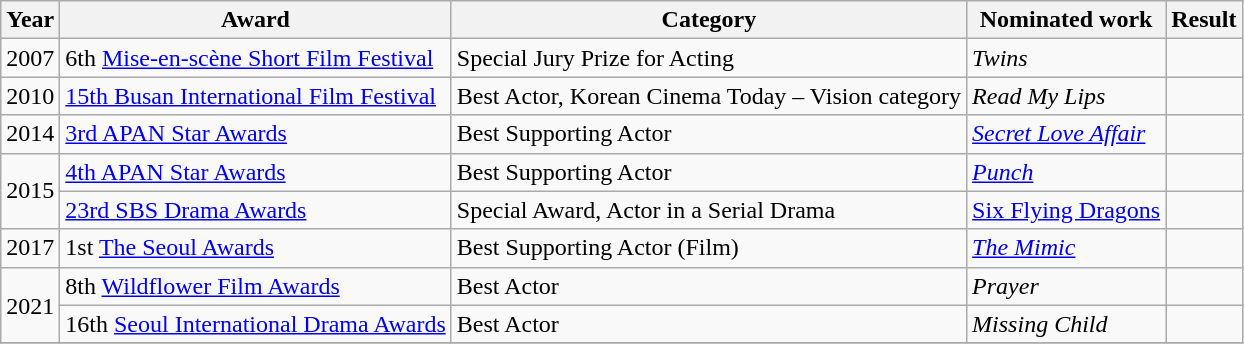<table class="wikitable sortable">
<tr>
<th>Year</th>
<th>Award</th>
<th>Category</th>
<th>Nominated work</th>
<th>Result</th>
</tr>
<tr>
<td>2007</td>
<td>6th <a href='#'>Mise-en-scène Short Film Festival</a></td>
<td>Special Jury Prize for Acting</td>
<td><em>Twins</em></td>
<td></td>
</tr>
<tr>
<td>2010</td>
<td><a href='#'>15th Busan International Film Festival</a></td>
<td>Best Actor, Korean Cinema Today – Vision category</td>
<td><em>Read My Lips</em></td>
<td></td>
</tr>
<tr>
<td>2014</td>
<td><a href='#'>3rd APAN Star Awards</a></td>
<td>Best Supporting Actor</td>
<td><em><a href='#'>Secret Love Affair</a></em></td>
<td></td>
</tr>
<tr>
<td rowspan="2">2015</td>
<td><a href='#'>4th APAN Star Awards</a></td>
<td>Best Supporting Actor</td>
<td><em><a href='#'>Punch</a></em></td>
<td></td>
</tr>
<tr>
<td><a href='#'>23rd SBS Drama Awards</a></td>
<td>Special Award, Actor in a Serial Drama</td>
<td><a href='#'>Six Flying Dragons</a></td>
<td></td>
</tr>
<tr>
<td>2017</td>
<td>1st <a href='#'>The Seoul Awards</a></td>
<td>Best Supporting Actor (Film)</td>
<td><em><a href='#'>The Mimic</a></em></td>
<td></td>
</tr>
<tr>
<td rowspan="2">2021</td>
<td>8th <a href='#'>Wildflower Film Awards</a></td>
<td>Best Actor</td>
<td><em>Prayer</em></td>
<td></td>
</tr>
<tr>
<td>16th <a href='#'>Seoul International Drama Awards</a></td>
<td>Best Actor</td>
<td><em>Missing Child</em></td>
<td></td>
</tr>
<tr>
</tr>
</table>
